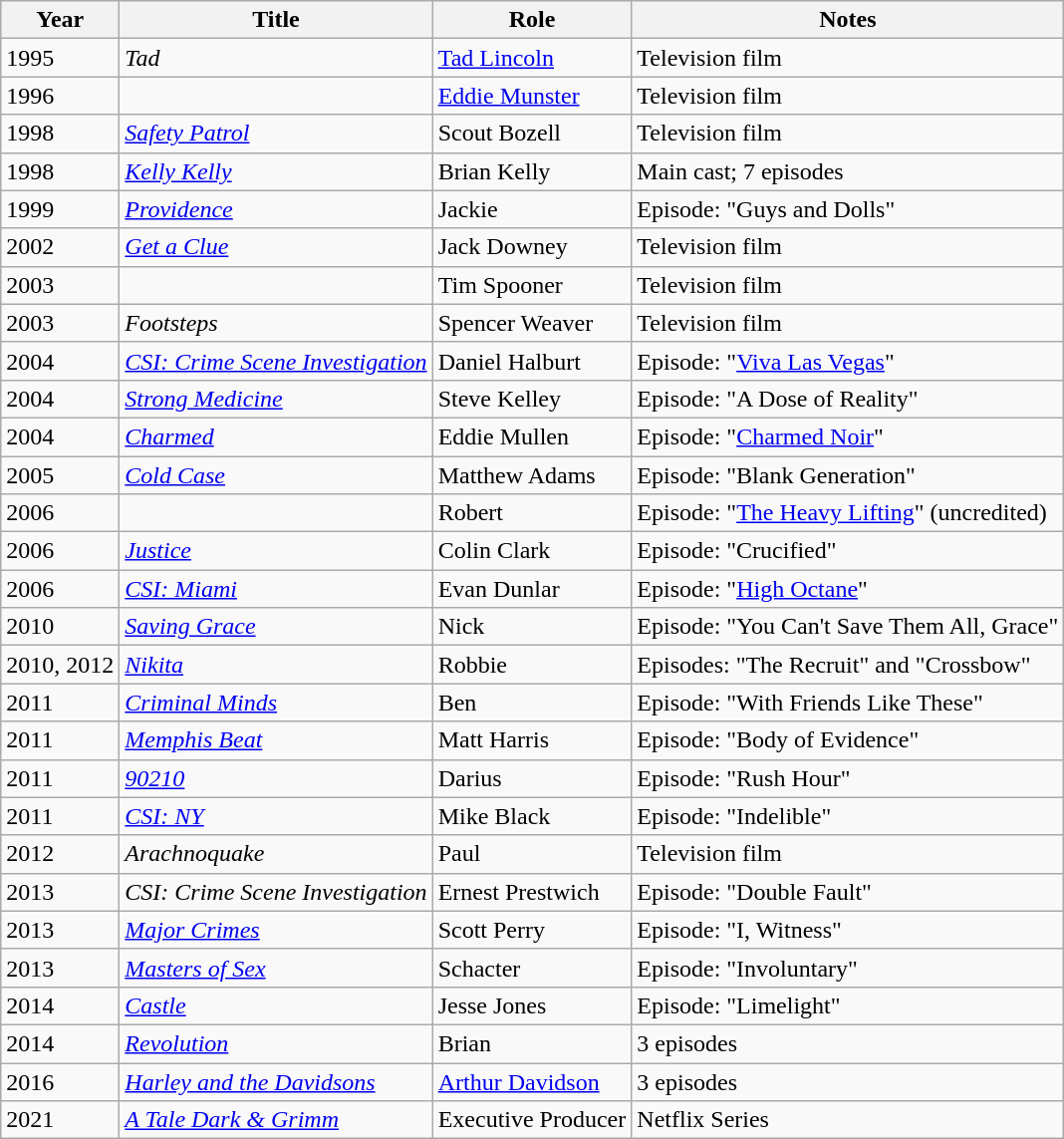<table class="wikitable sortable">
<tr>
<th>Year</th>
<th>Title</th>
<th>Role</th>
<th class="unsortable">Notes</th>
</tr>
<tr>
<td>1995</td>
<td><em>Tad</em></td>
<td><a href='#'>Tad Lincoln</a></td>
<td>Television film</td>
</tr>
<tr>
<td>1996</td>
<td><em></em></td>
<td><a href='#'>Eddie Munster</a></td>
<td>Television film</td>
</tr>
<tr>
<td>1998</td>
<td><em><a href='#'>Safety Patrol</a></em></td>
<td>Scout Bozell</td>
<td>Television film</td>
</tr>
<tr>
<td>1998</td>
<td><em><a href='#'>Kelly Kelly</a></em></td>
<td>Brian Kelly</td>
<td>Main cast; 7 episodes</td>
</tr>
<tr>
<td>1999</td>
<td><em><a href='#'>Providence</a></em></td>
<td>Jackie</td>
<td>Episode: "Guys and Dolls"</td>
</tr>
<tr>
<td>2002</td>
<td><em><a href='#'>Get a Clue</a></em></td>
<td>Jack Downey</td>
<td>Television film</td>
</tr>
<tr>
<td>2003</td>
<td><em></em></td>
<td>Tim Spooner</td>
<td>Television film</td>
</tr>
<tr>
<td>2003</td>
<td><em>Footsteps</em></td>
<td>Spencer Weaver</td>
<td>Television film</td>
</tr>
<tr>
<td>2004</td>
<td><em><a href='#'>CSI: Crime Scene Investigation</a></em></td>
<td>Daniel Halburt</td>
<td>Episode: "<a href='#'>Viva Las Vegas</a>"</td>
</tr>
<tr>
<td>2004</td>
<td><em><a href='#'>Strong Medicine</a></em></td>
<td>Steve Kelley</td>
<td>Episode: "A Dose of Reality"</td>
</tr>
<tr>
<td>2004</td>
<td><em><a href='#'>Charmed</a></em></td>
<td>Eddie Mullen</td>
<td>Episode: "<a href='#'>Charmed Noir</a>"</td>
</tr>
<tr>
<td>2005</td>
<td><em><a href='#'>Cold Case</a></em></td>
<td>Matthew Adams</td>
<td>Episode: "Blank Generation"</td>
</tr>
<tr>
<td>2006</td>
<td><em></em></td>
<td>Robert</td>
<td>Episode: "<a href='#'>The Heavy Lifting</a>" (uncredited)</td>
</tr>
<tr>
<td>2006</td>
<td><em><a href='#'>Justice</a></em></td>
<td>Colin Clark</td>
<td>Episode: "Crucified"</td>
</tr>
<tr>
<td>2006</td>
<td><em><a href='#'>CSI: Miami</a></em></td>
<td>Evan Dunlar</td>
<td>Episode: "<a href='#'>High Octane</a>"</td>
</tr>
<tr>
<td>2010</td>
<td><em><a href='#'>Saving Grace</a></em></td>
<td>Nick</td>
<td>Episode: "You Can't Save Them All, Grace"</td>
</tr>
<tr>
<td>2010, 2012</td>
<td><em><a href='#'>Nikita</a></em></td>
<td>Robbie</td>
<td>Episodes: "The Recruit" and "Crossbow"</td>
</tr>
<tr>
<td>2011</td>
<td><em><a href='#'>Criminal Minds</a></em></td>
<td>Ben</td>
<td>Episode: "With Friends Like These"</td>
</tr>
<tr>
<td>2011</td>
<td><em><a href='#'>Memphis Beat</a></em></td>
<td>Matt Harris</td>
<td>Episode: "Body of Evidence"</td>
</tr>
<tr>
<td>2011</td>
<td><em><a href='#'>90210</a></em></td>
<td>Darius</td>
<td>Episode: "Rush Hour"</td>
</tr>
<tr>
<td>2011</td>
<td><em><a href='#'>CSI: NY</a></em></td>
<td>Mike Black</td>
<td>Episode: "Indelible"</td>
</tr>
<tr>
<td>2012</td>
<td><em>Arachnoquake</em></td>
<td>Paul</td>
<td>Television film</td>
</tr>
<tr>
<td>2013</td>
<td><em>CSI: Crime Scene Investigation</em></td>
<td>Ernest Prestwich</td>
<td>Episode: "Double Fault"</td>
</tr>
<tr>
<td>2013</td>
<td><em><a href='#'>Major Crimes</a></em></td>
<td>Scott Perry</td>
<td>Episode: "I, Witness"</td>
</tr>
<tr>
<td>2013</td>
<td><em><a href='#'>Masters of Sex</a></em></td>
<td>Schacter</td>
<td>Episode: "Involuntary"</td>
</tr>
<tr>
<td>2014</td>
<td><em><a href='#'>Castle</a></em></td>
<td>Jesse Jones</td>
<td>Episode: "Limelight"</td>
</tr>
<tr>
<td>2014</td>
<td><em><a href='#'>Revolution</a></em></td>
<td>Brian</td>
<td>3 episodes</td>
</tr>
<tr>
<td>2016</td>
<td><em><a href='#'>Harley and the Davidsons</a></em></td>
<td><a href='#'>Arthur Davidson</a></td>
<td>3 episodes</td>
</tr>
<tr>
<td>2021</td>
<td><em><a href='#'>A Tale Dark & Grimm</a></em></td>
<td>Executive Producer</td>
<td>Netflix Series</td>
</tr>
</table>
